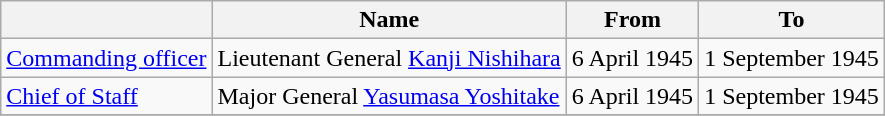<table class=wikitable>
<tr>
<th></th>
<th>Name</th>
<th>From</th>
<th>To</th>
</tr>
<tr>
<td><a href='#'>Commanding officer</a></td>
<td>Lieutenant General <a href='#'>Kanji Nishihara</a></td>
<td>6 April 1945</td>
<td>1 September 1945</td>
</tr>
<tr>
<td><a href='#'>Chief of Staff</a></td>
<td>Major General <a href='#'>Yasumasa Yoshitake</a></td>
<td>6 April 1945</td>
<td>1 September 1945</td>
</tr>
<tr>
</tr>
</table>
